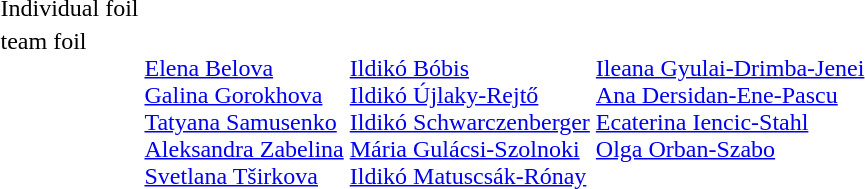<table>
<tr>
<td>Individual foil<br></td>
<td></td>
<td></td>
<td></td>
</tr>
<tr valign="top">
<td>team foil<br></td>
<td valign=top><br><a href='#'>Elena Belova</a><br><a href='#'>Galina Gorokhova</a><br><a href='#'>Tatyana Samusenko</a><br><a href='#'>Aleksandra Zabelina</a><br><a href='#'>Svetlana Tširkova</a></td>
<td valign=top><br><a href='#'>Ildikó Bóbis</a><br><a href='#'>Ildikó Újlaky-Rejtő</a><br><a href='#'>Ildikó Schwarczenberger</a><br><a href='#'>Mária Gulácsi-Szolnoki</a><br><a href='#'>Ildikó Matuscsák-Rónay</a></td>
<td valign=top><br><a href='#'>Ileana Gyulai-Drimba-Jenei</a><br><a href='#'>Ana Dersidan-Ene-Pascu</a><br><a href='#'>Ecaterina Iencic-Stahl</a><br><a href='#'>Olga Orban-Szabo</a></td>
</tr>
</table>
